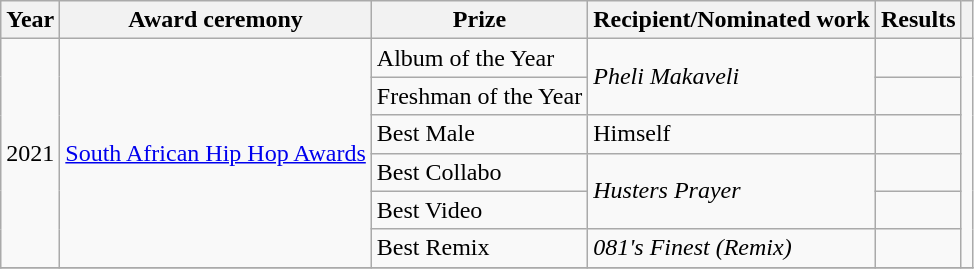<table class="wikitable">
<tr>
<th>Year</th>
<th>Award ceremony</th>
<th>Prize</th>
<th>Recipient/Nominated work</th>
<th>Results</th>
<th></th>
</tr>
<tr>
<td rowspan="6">2021</td>
<td rowspan="6"><a href='#'>South African Hip Hop Awards</a></td>
<td>Album of the Year</td>
<td rowspan="2"><em>Pheli Makaveli</em></td>
<td></td>
<td rowspan="6"></td>
</tr>
<tr>
<td>Freshman of the Year</td>
<td></td>
</tr>
<tr>
<td>Best Male</td>
<td>Himself</td>
<td></td>
</tr>
<tr>
<td>Best Collabo</td>
<td rowspan="2"><em>Husters Prayer</em></td>
<td></td>
</tr>
<tr>
<td>Best Video</td>
<td></td>
</tr>
<tr>
<td>Best Remix</td>
<td><em>081's Finest (Remix)</em></td>
<td></td>
</tr>
<tr>
</tr>
</table>
